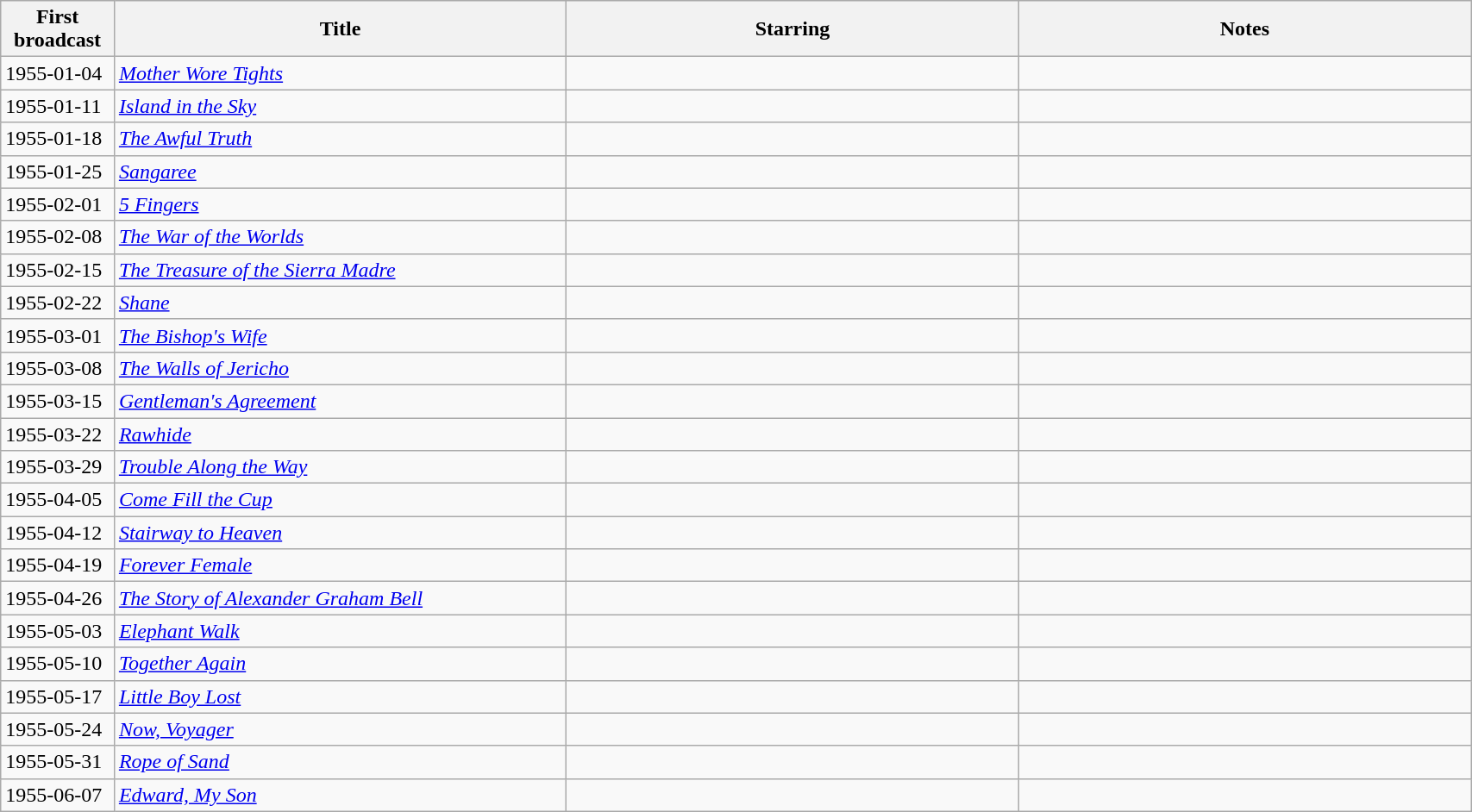<table class="wikitable sortable plainrowheaders" width=90%>
<tr>
<th width=5% scope="col">First broadcast</th>
<th width=25% scope="col">Title</th>
<th width=25% scope="col">Starring</th>
<th width=25% scope="col">Notes</th>
</tr>
<tr>
<td rowspan=>1955-01-04</td>
<td scope="row"><em><a href='#'>Mother Wore Tights</a></em></td>
<td></td>
<td></td>
</tr>
<tr>
<td rowspan=>1955-01-11</td>
<td scope="row"><em><a href='#'>Island in the Sky</a></em></td>
<td></td>
<td></td>
</tr>
<tr>
<td rowspan=>1955-01-18</td>
<td scope="row"><em><a href='#'>The Awful Truth</a></em></td>
<td></td>
<td></td>
</tr>
<tr>
<td rowspan=>1955-01-25</td>
<td scope="row"><em><a href='#'>Sangaree</a></em></td>
<td></td>
<td></td>
</tr>
<tr>
<td rowspan=>1955-02-01</td>
<td scope="row"><em><a href='#'>5 Fingers</a></em></td>
<td></td>
<td></td>
</tr>
<tr>
<td rowspan=>1955-02-08</td>
<td scope="row"><em><a href='#'>The War of the Worlds</a></em></td>
<td></td>
<td></td>
</tr>
<tr>
<td rowspan=>1955-02-15</td>
<td scope="row"><em><a href='#'>The Treasure of the Sierra Madre</a></em></td>
<td></td>
<td></td>
</tr>
<tr>
<td rowspan=>1955-02-22</td>
<td scope="row"><em><a href='#'>Shane</a></em></td>
<td></td>
<td></td>
</tr>
<tr>
<td rowspan=>1955-03-01</td>
<td scope="row"><em><a href='#'>The Bishop's Wife</a></em></td>
<td></td>
<td></td>
</tr>
<tr>
<td rowspan=>1955-03-08</td>
<td scope="row"><em><a href='#'>The Walls of Jericho</a></em></td>
<td></td>
<td></td>
</tr>
<tr>
<td rowspan=>1955-03-15</td>
<td scope="row"><em><a href='#'>Gentleman's Agreement</a></em></td>
<td></td>
<td></td>
</tr>
<tr>
<td rowspan=>1955-03-22</td>
<td scope="row"><em><a href='#'>Rawhide</a></em></td>
<td></td>
<td></td>
</tr>
<tr>
<td rowspan=>1955-03-29</td>
<td scope="row"><em><a href='#'>Trouble Along the Way</a></em></td>
<td></td>
<td></td>
</tr>
<tr>
<td rowspan=>1955-04-05</td>
<td scope="row"><em><a href='#'>Come Fill the Cup</a></em></td>
<td></td>
<td></td>
</tr>
<tr>
<td rowspan=>1955-04-12</td>
<td scope="row"><em><a href='#'>Stairway to Heaven</a></em></td>
<td></td>
<td></td>
</tr>
<tr>
<td rowspan=>1955-04-19</td>
<td scope="row"><em><a href='#'>Forever Female</a></em></td>
<td></td>
<td></td>
</tr>
<tr>
<td rowspan=>1955-04-26</td>
<td scope="row"><em><a href='#'>The Story of Alexander Graham Bell</a></em></td>
<td></td>
<td></td>
</tr>
<tr>
<td rowspan=>1955-05-03</td>
<td scope="row"><em><a href='#'>Elephant Walk</a></em></td>
<td></td>
<td></td>
</tr>
<tr>
<td rowspan=>1955-05-10</td>
<td scope="row"><em><a href='#'>Together Again</a></em></td>
<td></td>
<td></td>
</tr>
<tr>
<td rowspan=>1955-05-17</td>
<td scope="row"><em><a href='#'>Little Boy Lost</a></em></td>
<td></td>
<td></td>
</tr>
<tr>
<td rowspan=>1955-05-24</td>
<td scope="row"><em><a href='#'>Now, Voyager</a></em></td>
<td></td>
<td></td>
</tr>
<tr>
<td rowspan=>1955-05-31</td>
<td scope="row"><em><a href='#'>Rope of Sand</a></em></td>
<td></td>
<td></td>
</tr>
<tr>
<td rowspan=>1955-06-07</td>
<td scope="row"><em><a href='#'>Edward, My Son</a></em></td>
<td></td>
<td></td>
</tr>
</table>
